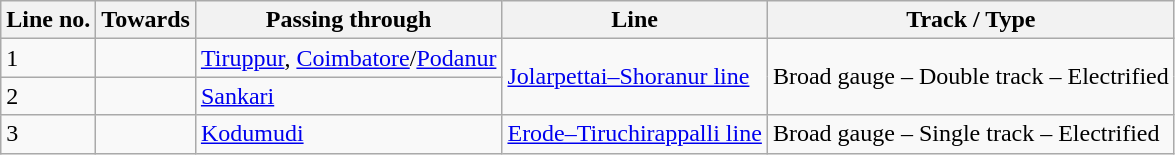<table class="wikitable">
<tr>
<th>Line no.</th>
<th>Towards</th>
<th>Passing through</th>
<th>Line</th>
<th>Track / Type</th>
</tr>
<tr>
<td>1</td>
<td></td>
<td><a href='#'>Tiruppur</a>, <a href='#'>Coimbatore</a>/<a href='#'>Podanur</a></td>
<td rowspan="2"><a href='#'>Jolarpettai–Shoranur line</a></td>
<td rowspan="2">Broad gauge – Double track – Electrified</td>
</tr>
<tr>
<td>2</td>
<td></td>
<td><a href='#'>Sankari</a></td>
</tr>
<tr>
<td>3</td>
<td></td>
<td><a href='#'>Kodumudi</a></td>
<td><a href='#'>Erode–Tiruchirappalli line</a></td>
<td>Broad gauge – Single track – Electrified</td>
</tr>
</table>
